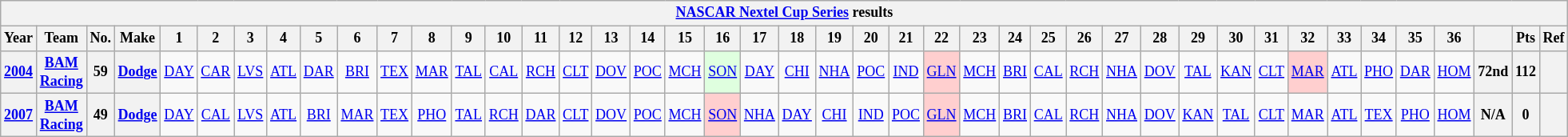<table class="wikitable" style="text-align:center; font-size:75%">
<tr>
<th colspan=43><a href='#'>NASCAR Nextel Cup Series</a> results</th>
</tr>
<tr>
<th>Year</th>
<th>Team</th>
<th>No.</th>
<th>Make</th>
<th>1</th>
<th>2</th>
<th>3</th>
<th>4</th>
<th>5</th>
<th>6</th>
<th>7</th>
<th>8</th>
<th>9</th>
<th>10</th>
<th>11</th>
<th>12</th>
<th>13</th>
<th>14</th>
<th>15</th>
<th>16</th>
<th>17</th>
<th>18</th>
<th>19</th>
<th>20</th>
<th>21</th>
<th>22</th>
<th>23</th>
<th>24</th>
<th>25</th>
<th>26</th>
<th>27</th>
<th>28</th>
<th>29</th>
<th>30</th>
<th>31</th>
<th>32</th>
<th>33</th>
<th>34</th>
<th>35</th>
<th>36</th>
<th></th>
<th>Pts</th>
<th>Ref</th>
</tr>
<tr>
<th><a href='#'>2004</a></th>
<th><a href='#'>BAM Racing</a></th>
<th>59</th>
<th><a href='#'>Dodge</a></th>
<td><a href='#'>DAY</a></td>
<td><a href='#'>CAR</a></td>
<td><a href='#'>LVS</a></td>
<td><a href='#'>ATL</a></td>
<td><a href='#'>DAR</a></td>
<td><a href='#'>BRI</a></td>
<td><a href='#'>TEX</a></td>
<td><a href='#'>MAR</a></td>
<td><a href='#'>TAL</a></td>
<td><a href='#'>CAL</a></td>
<td><a href='#'>RCH</a></td>
<td><a href='#'>CLT</a></td>
<td><a href='#'>DOV</a></td>
<td><a href='#'>POC</a></td>
<td><a href='#'>MCH</a></td>
<td style="background:#DFFFDF;"><a href='#'>SON</a><br></td>
<td><a href='#'>DAY</a></td>
<td><a href='#'>CHI</a></td>
<td><a href='#'>NHA</a></td>
<td><a href='#'>POC</a></td>
<td><a href='#'>IND</a></td>
<td style="background:#FFCFCF;"><a href='#'>GLN</a><br></td>
<td><a href='#'>MCH</a></td>
<td><a href='#'>BRI</a></td>
<td><a href='#'>CAL</a></td>
<td><a href='#'>RCH</a></td>
<td><a href='#'>NHA</a></td>
<td><a href='#'>DOV</a></td>
<td><a href='#'>TAL</a></td>
<td><a href='#'>KAN</a></td>
<td><a href='#'>CLT</a></td>
<td style="background:#FFCFCF;"><a href='#'>MAR</a><br></td>
<td><a href='#'>ATL</a></td>
<td><a href='#'>PHO</a></td>
<td><a href='#'>DAR</a></td>
<td><a href='#'>HOM</a></td>
<th>72nd</th>
<th>112</th>
<th></th>
</tr>
<tr>
<th><a href='#'>2007</a></th>
<th><a href='#'>BAM Racing</a></th>
<th>49</th>
<th><a href='#'>Dodge</a></th>
<td><a href='#'>DAY</a></td>
<td><a href='#'>CAL</a></td>
<td><a href='#'>LVS</a></td>
<td><a href='#'>ATL</a></td>
<td><a href='#'>BRI</a></td>
<td><a href='#'>MAR</a></td>
<td><a href='#'>TEX</a></td>
<td><a href='#'>PHO</a></td>
<td><a href='#'>TAL</a></td>
<td><a href='#'>RCH</a></td>
<td><a href='#'>DAR</a></td>
<td><a href='#'>CLT</a></td>
<td><a href='#'>DOV</a></td>
<td><a href='#'>POC</a></td>
<td><a href='#'>MCH</a></td>
<td style="background:#FFCFCF;"><a href='#'>SON</a><br></td>
<td><a href='#'>NHA</a></td>
<td><a href='#'>DAY</a></td>
<td><a href='#'>CHI</a></td>
<td><a href='#'>IND</a></td>
<td><a href='#'>POC</a></td>
<td style="background:#FFCFCF;"><a href='#'>GLN</a><br></td>
<td><a href='#'>MCH</a></td>
<td><a href='#'>BRI</a></td>
<td><a href='#'>CAL</a></td>
<td><a href='#'>RCH</a></td>
<td><a href='#'>NHA</a></td>
<td><a href='#'>DOV</a></td>
<td><a href='#'>KAN</a></td>
<td><a href='#'>TAL</a></td>
<td><a href='#'>CLT</a></td>
<td><a href='#'>MAR</a></td>
<td><a href='#'>ATL</a></td>
<td><a href='#'>TEX</a></td>
<td><a href='#'>PHO</a></td>
<td><a href='#'>HOM</a></td>
<th>N/A</th>
<th>0</th>
<th></th>
</tr>
</table>
